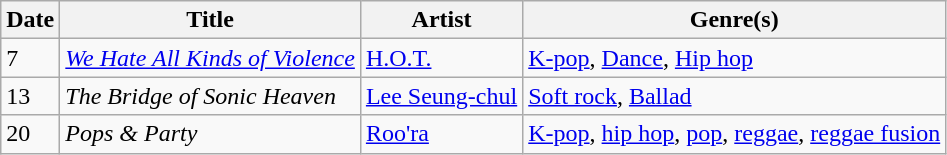<table class="wikitable" style="text-align: left;">
<tr>
<th>Date</th>
<th>Title</th>
<th>Artist</th>
<th>Genre(s)</th>
</tr>
<tr>
<td>7</td>
<td><em><a href='#'>We Hate All Kinds of Violence</a></em></td>
<td><a href='#'>H.O.T.</a></td>
<td><a href='#'>K-pop</a>, <a href='#'>Dance</a>, <a href='#'>Hip hop</a></td>
</tr>
<tr>
<td>13</td>
<td><em>The Bridge of Sonic Heaven</em></td>
<td><a href='#'>Lee Seung-chul</a></td>
<td><a href='#'>Soft rock</a>, <a href='#'>Ballad</a></td>
</tr>
<tr>
<td>20</td>
<td><em>Pops & Party</em></td>
<td><a href='#'>Roo'ra</a></td>
<td><a href='#'>K-pop</a>, <a href='#'>hip hop</a>, <a href='#'>pop</a>, <a href='#'>reggae</a>, <a href='#'>reggae fusion</a></td>
</tr>
</table>
